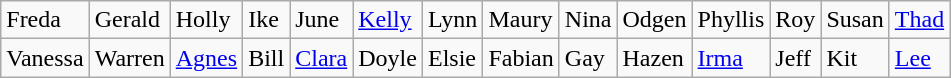<table class="wikitable">
<tr>
<td>Freda</td>
<td>Gerald</td>
<td>Holly</td>
<td>Ike</td>
<td>June</td>
<td><a href='#'>Kelly</a></td>
<td>Lynn</td>
<td>Maury</td>
<td>Nina</td>
<td>Odgen</td>
<td>Phyllis</td>
<td>Roy</td>
<td>Susan</td>
<td><a href='#'>Thad</a></td>
</tr>
<tr>
<td>Vanessa</td>
<td>Warren</td>
<td><a href='#'>Agnes</a></td>
<td>Bill</td>
<td><a href='#'>Clara</a></td>
<td>Doyle</td>
<td>Elsie</td>
<td>Fabian</td>
<td>Gay</td>
<td>Hazen</td>
<td><a href='#'>Irma</a></td>
<td>Jeff</td>
<td>Kit</td>
<td><a href='#'>Lee</a></td>
</tr>
</table>
